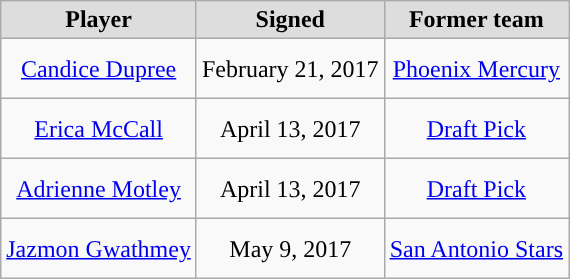<table class="wikitable" style="text-align: center">
<tr align="center" bgcolor="#dddddd">
<td><strong>Player</strong></td>
<td><strong>Signed</strong></td>
<td><strong>Former team</strong></td>
</tr>
<tr style="height:40px">
<td><a href='#'>Candice Dupree</a></td>
<td>February 21, 2017</td>
<td><a href='#'>Phoenix Mercury</a></td>
</tr>
<tr style="height:40px">
<td><a href='#'>Erica McCall</a></td>
<td>April 13, 2017</td>
<td><a href='#'>Draft Pick</a></td>
</tr>
<tr style="height:40px">
<td><a href='#'>Adrienne Motley</a></td>
<td>April 13, 2017</td>
<td><a href='#'>Draft Pick</a></td>
</tr>
<tr style="height:40px">
<td><a href='#'>Jazmon Gwathmey</a></td>
<td>May 9, 2017</td>
<td><a href='#'>San Antonio Stars</a></td>
</tr>
</table>
